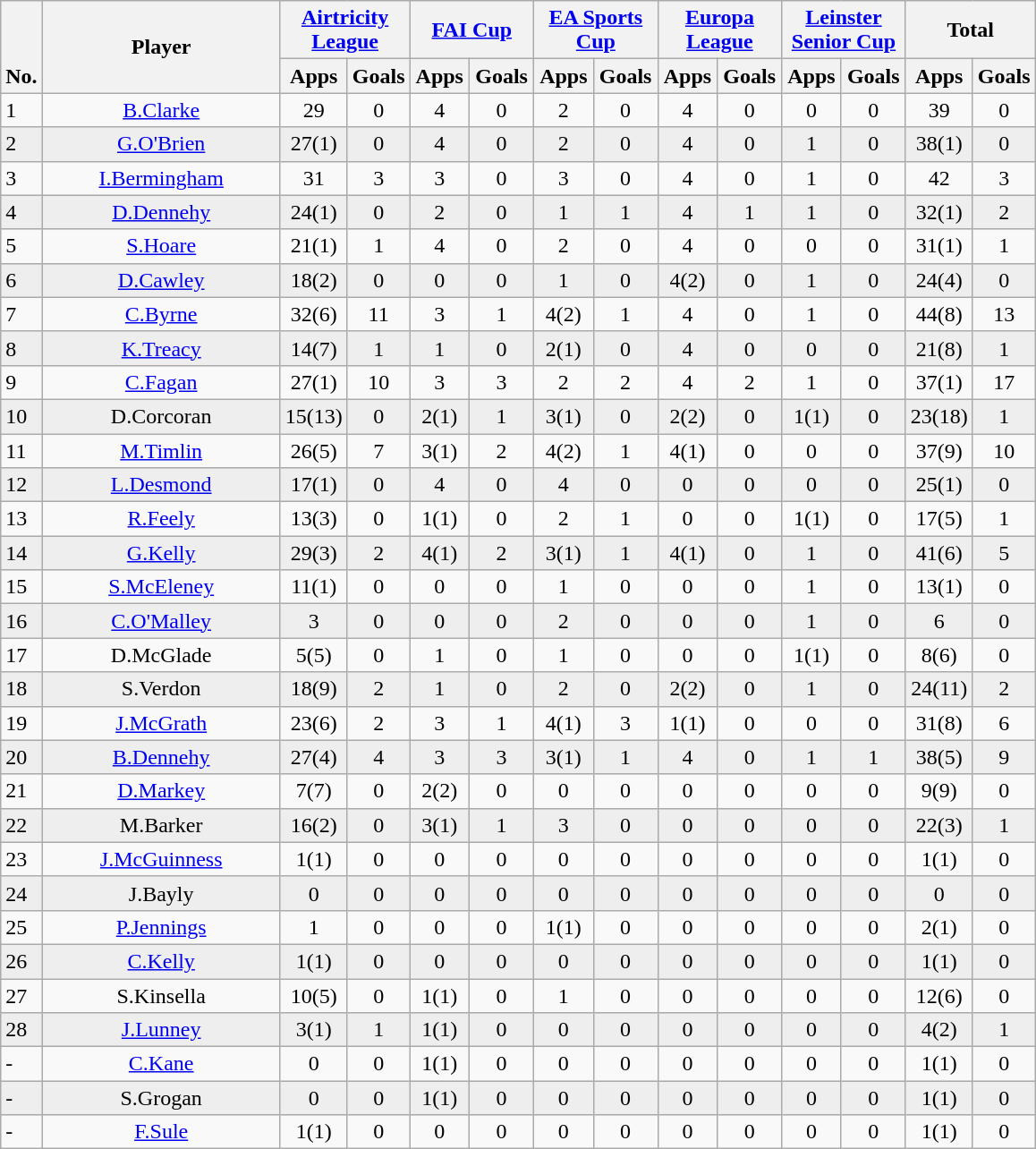<table class="wikitable" style="text-align:center">
<tr>
<th rowspan="2" style="vertical-align:bottom;">No.</th>
<th rowspan="2" style="width:170px;">Player</th>
<th colspan="2" style="width:85px;"><a href='#'>Airtricity League</a></th>
<th colspan="2" style="width:85px;"><a href='#'>FAI Cup</a></th>
<th colspan="2" style="width:85px;"><a href='#'>EA Sports Cup</a></th>
<th colspan="2" style="width:85px;"><a href='#'>Europa League</a></th>
<th colspan="2" style="width:85px;"><a href='#'>Leinster Senior Cup</a></th>
<th colspan="2" style="width:85px;">Total</th>
</tr>
<tr>
<th>Apps</th>
<th>Goals</th>
<th>Apps</th>
<th>Goals</th>
<th>Apps</th>
<th>Goals</th>
<th>Apps</th>
<th>Goals</th>
<th>Apps</th>
<th>Goals</th>
<th>Apps</th>
<th>Goals</th>
</tr>
<tr>
<td align="left">1</td>
<td><a href='#'>B.Clarke</a></td>
<td>29</td>
<td>0</td>
<td>4</td>
<td>0</td>
<td>2</td>
<td>0</td>
<td>4</td>
<td>0</td>
<td>0</td>
<td>0</td>
<td>39</td>
<td>0</td>
</tr>
<tr style="background:#eee;">
<td align="left">2</td>
<td><a href='#'>G.O'Brien</a></td>
<td>27(1)</td>
<td>0</td>
<td>4</td>
<td>0</td>
<td>2</td>
<td>0</td>
<td>4</td>
<td>0</td>
<td>1</td>
<td>0</td>
<td>38(1)</td>
<td>0</td>
</tr>
<tr>
<td align="left">3</td>
<td><a href='#'>I.Bermingham</a></td>
<td>31</td>
<td>3</td>
<td>3</td>
<td>0</td>
<td>3</td>
<td>0</td>
<td>4</td>
<td>0</td>
<td>1</td>
<td>0</td>
<td>42</td>
<td>3</td>
</tr>
<tr style="background:#eee;">
<td align="left">4</td>
<td><a href='#'>D.Dennehy</a></td>
<td>24(1)</td>
<td>0</td>
<td>2</td>
<td>0</td>
<td>1</td>
<td>1</td>
<td>4</td>
<td>1</td>
<td>1</td>
<td>0</td>
<td>32(1)</td>
<td>2</td>
</tr>
<tr>
<td align="left">5</td>
<td><a href='#'>S.Hoare</a></td>
<td>21(1)</td>
<td>1</td>
<td>4</td>
<td>0</td>
<td>2</td>
<td>0</td>
<td>4</td>
<td>0</td>
<td>0</td>
<td>0</td>
<td>31(1)</td>
<td>1</td>
</tr>
<tr style="background:#eee;">
<td align="left">6</td>
<td><a href='#'>D.Cawley</a></td>
<td>18(2)</td>
<td>0</td>
<td>0</td>
<td>0</td>
<td>1</td>
<td>0</td>
<td>4(2)</td>
<td>0</td>
<td>1</td>
<td>0</td>
<td>24(4)</td>
<td>0</td>
</tr>
<tr>
<td align="left">7</td>
<td><a href='#'>C.Byrne</a></td>
<td>32(6)</td>
<td>11</td>
<td>3</td>
<td>1</td>
<td>4(2)</td>
<td>1</td>
<td>4</td>
<td>0</td>
<td>1</td>
<td>0</td>
<td>44(8)</td>
<td>13</td>
</tr>
<tr style="background:#eee;">
<td align="left">8</td>
<td><a href='#'>K.Treacy</a></td>
<td>14(7)</td>
<td>1</td>
<td>1</td>
<td>0</td>
<td>2(1)</td>
<td>0</td>
<td>4</td>
<td>0</td>
<td>0</td>
<td>0</td>
<td>21(8)</td>
<td>1</td>
</tr>
<tr>
<td align="left">9</td>
<td><a href='#'>C.Fagan</a></td>
<td>27(1)</td>
<td>10</td>
<td>3</td>
<td>3</td>
<td>2</td>
<td>2</td>
<td>4</td>
<td>2</td>
<td>1</td>
<td>0</td>
<td>37(1)</td>
<td>17</td>
</tr>
<tr style="background:#eee;">
<td align="left">10</td>
<td>D.Corcoran</td>
<td>15(13)</td>
<td>0</td>
<td>2(1)</td>
<td>1</td>
<td>3(1)</td>
<td>0</td>
<td>2(2)</td>
<td>0</td>
<td>1(1)</td>
<td>0</td>
<td>23(18)</td>
<td>1</td>
</tr>
<tr>
<td align="left">11</td>
<td><a href='#'>M.Timlin</a></td>
<td>26(5)</td>
<td>7</td>
<td>3(1)</td>
<td>2</td>
<td>4(2)</td>
<td>1</td>
<td>4(1)</td>
<td>0</td>
<td>0</td>
<td>0</td>
<td>37(9)</td>
<td>10</td>
</tr>
<tr style="background:#eee;">
<td align="left">12</td>
<td><a href='#'>L.Desmond</a></td>
<td>17(1)</td>
<td>0</td>
<td>4</td>
<td>0</td>
<td>4</td>
<td>0</td>
<td>0</td>
<td>0</td>
<td>0</td>
<td>0</td>
<td>25(1)</td>
<td>0</td>
</tr>
<tr>
<td align="left">13</td>
<td><a href='#'>R.Feely</a></td>
<td>13(3)</td>
<td>0</td>
<td>1(1)</td>
<td>0</td>
<td>2</td>
<td>1</td>
<td>0</td>
<td>0</td>
<td>1(1)</td>
<td>0</td>
<td>17(5)</td>
<td>1</td>
</tr>
<tr style="background:#eee;">
<td align="left">14</td>
<td><a href='#'>G.Kelly</a></td>
<td>29(3)</td>
<td>2</td>
<td>4(1)</td>
<td>2</td>
<td>3(1)</td>
<td>1</td>
<td>4(1)</td>
<td>0</td>
<td>1</td>
<td>0</td>
<td>41(6)</td>
<td>5</td>
</tr>
<tr>
<td align="left">15</td>
<td><a href='#'>S.McEleney</a></td>
<td>11(1)</td>
<td>0</td>
<td>0</td>
<td>0</td>
<td>1</td>
<td>0</td>
<td>0</td>
<td>0</td>
<td>1</td>
<td>0</td>
<td>13(1)</td>
<td>0</td>
</tr>
<tr style="background:#eee;">
<td align="left">16</td>
<td><a href='#'>C.O'Malley</a></td>
<td>3</td>
<td>0</td>
<td>0</td>
<td>0</td>
<td>2</td>
<td>0</td>
<td>0</td>
<td>0</td>
<td>1</td>
<td>0</td>
<td>6</td>
<td>0</td>
</tr>
<tr>
<td align="left">17</td>
<td>D.McGlade</td>
<td>5(5)</td>
<td>0</td>
<td>1</td>
<td>0</td>
<td>1</td>
<td>0</td>
<td>0</td>
<td>0</td>
<td>1(1)</td>
<td>0</td>
<td>8(6)</td>
<td>0</td>
</tr>
<tr style="background:#eee;">
<td align="left">18</td>
<td>S.Verdon</td>
<td>18(9)</td>
<td>2</td>
<td>1</td>
<td>0</td>
<td>2</td>
<td>0</td>
<td>2(2)</td>
<td>0</td>
<td>1</td>
<td>0</td>
<td>24(11)</td>
<td>2</td>
</tr>
<tr>
<td align="left">19</td>
<td><a href='#'>J.McGrath</a></td>
<td>23(6)</td>
<td>2</td>
<td>3</td>
<td>1</td>
<td>4(1)</td>
<td>3</td>
<td>1(1)</td>
<td>0</td>
<td>0</td>
<td>0</td>
<td>31(8)</td>
<td>6</td>
</tr>
<tr style="background:#eee;">
<td align="left">20</td>
<td><a href='#'>B.Dennehy</a></td>
<td>27(4)</td>
<td>4</td>
<td>3</td>
<td>3</td>
<td>3(1)</td>
<td>1</td>
<td>4</td>
<td>0</td>
<td>1</td>
<td>1</td>
<td>38(5)</td>
<td>9</td>
</tr>
<tr>
<td align="left">21</td>
<td><a href='#'>D.Markey</a></td>
<td>7(7)</td>
<td>0</td>
<td>2(2)</td>
<td>0</td>
<td>0</td>
<td>0</td>
<td>0</td>
<td>0</td>
<td>0</td>
<td>0</td>
<td>9(9)</td>
<td>0</td>
</tr>
<tr style="background:#eee;">
<td align="left">22</td>
<td>M.Barker</td>
<td>16(2)</td>
<td>0</td>
<td>3(1)</td>
<td>1</td>
<td>3</td>
<td>0</td>
<td>0</td>
<td>0</td>
<td>0</td>
<td>0</td>
<td>22(3)</td>
<td>1</td>
</tr>
<tr>
<td align="left">23</td>
<td><a href='#'>J.McGuinness</a></td>
<td>1(1)</td>
<td>0</td>
<td>0</td>
<td>0</td>
<td>0</td>
<td>0</td>
<td>0</td>
<td>0</td>
<td>0</td>
<td>0</td>
<td>1(1)</td>
<td>0</td>
</tr>
<tr style="background:#eee;">
<td align="left">24</td>
<td>J.Bayly</td>
<td>0</td>
<td>0</td>
<td>0</td>
<td>0</td>
<td>0</td>
<td>0</td>
<td>0</td>
<td>0</td>
<td>0</td>
<td>0</td>
<td>0</td>
<td>0</td>
</tr>
<tr>
<td align="left">25</td>
<td><a href='#'>P.Jennings</a></td>
<td>1</td>
<td>0</td>
<td>0</td>
<td>0</td>
<td>1(1)</td>
<td>0</td>
<td>0</td>
<td>0</td>
<td>0</td>
<td>0</td>
<td>2(1)</td>
<td>0</td>
</tr>
<tr style="background:#eee;">
<td align="left">26</td>
<td><a href='#'>C.Kelly</a></td>
<td>1(1)</td>
<td>0</td>
<td>0</td>
<td>0</td>
<td>0</td>
<td>0</td>
<td>0</td>
<td>0</td>
<td>0</td>
<td>0</td>
<td>1(1)</td>
<td>0</td>
</tr>
<tr>
<td align="left">27</td>
<td>S.Kinsella</td>
<td>10(5)</td>
<td>0</td>
<td>1(1)</td>
<td>0</td>
<td>1</td>
<td>0</td>
<td>0</td>
<td>0</td>
<td>0</td>
<td>0</td>
<td>12(6)</td>
<td>0</td>
</tr>
<tr style="background:#eee;">
<td align="left">28</td>
<td><a href='#'>J.Lunney</a></td>
<td>3(1)</td>
<td>1</td>
<td>1(1)</td>
<td>0</td>
<td>0</td>
<td>0</td>
<td>0</td>
<td>0</td>
<td>0</td>
<td>0</td>
<td>4(2)</td>
<td>1</td>
</tr>
<tr>
<td align="left">-</td>
<td><a href='#'>C.Kane</a></td>
<td>0</td>
<td>0</td>
<td>1(1)</td>
<td>0</td>
<td>0</td>
<td>0</td>
<td>0</td>
<td>0</td>
<td>0</td>
<td>0</td>
<td>1(1)</td>
<td>0</td>
</tr>
<tr style="background:#eee;">
<td align="left">-</td>
<td>S.Grogan</td>
<td>0</td>
<td>0</td>
<td>1(1)</td>
<td>0</td>
<td>0</td>
<td>0</td>
<td>0</td>
<td>0</td>
<td>0</td>
<td>0</td>
<td>1(1)</td>
<td>0</td>
</tr>
<tr>
<td align="left">-</td>
<td><a href='#'>F.Sule</a></td>
<td>1(1)</td>
<td>0</td>
<td>0</td>
<td>0</td>
<td>0</td>
<td>0</td>
<td>0</td>
<td>0</td>
<td>0</td>
<td>0</td>
<td>1(1)</td>
<td>0</td>
</tr>
</table>
